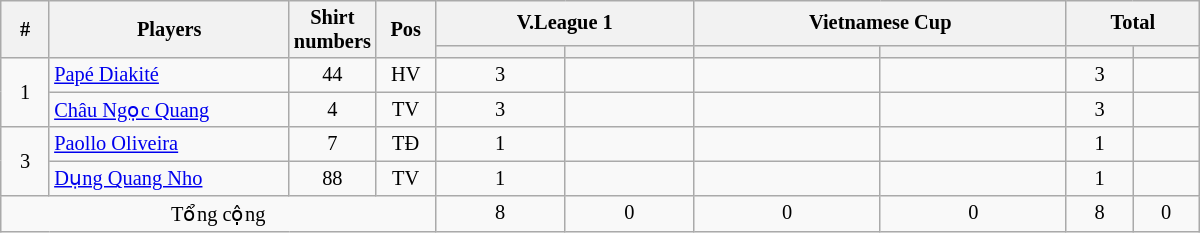<table class="wikitable sortable" style="font-size:85%; text-align:center" width="800px;">
<tr>
<th rowspan="2">#</th>
<th rowspan="2" align="center" width="20%">Players</th>
<th rowspan="2" align="center" width="5%">Shirt numbers</th>
<th rowspan="2" align="center" width="5%">Pos</th>
<th colspan="2" align="center">V.League 1</th>
<th colspan="2" align="center">Vietnamese Cup</th>
<th colspan="2" align="center">Total</th>
</tr>
<tr>
<th></th>
<th></th>
<th></th>
<th></th>
<th></th>
<th></th>
</tr>
<tr>
<td rowspan="2">1</td>
<td align="left"> <a href='#'>Papé Diakité</a></td>
<td>44</td>
<td>HV</td>
<td>3</td>
<td></td>
<td></td>
<td></td>
<td>3</td>
<td></td>
</tr>
<tr>
<td align="left"> <a href='#'>Châu Ngọc Quang</a></td>
<td>4</td>
<td>TV</td>
<td>3</td>
<td></td>
<td></td>
<td></td>
<td>3</td>
<td></td>
</tr>
<tr>
<td rowspan="2">3</td>
<td align="left"> <a href='#'>Paollo Oliveira</a></td>
<td>7</td>
<td>TĐ</td>
<td>1</td>
<td></td>
<td></td>
<td></td>
<td>1</td>
<td></td>
</tr>
<tr>
<td align="left"> <a href='#'>Dụng Quang Nho</a></td>
<td>88</td>
<td>TV</td>
<td>1</td>
<td></td>
<td></td>
<td></td>
<td>1</td>
<td></td>
</tr>
<tr>
<td colspan="4">Tổng cộng</td>
<td>8</td>
<td>0</td>
<td>0</td>
<td>0</td>
<td>8</td>
<td>0</td>
</tr>
</table>
